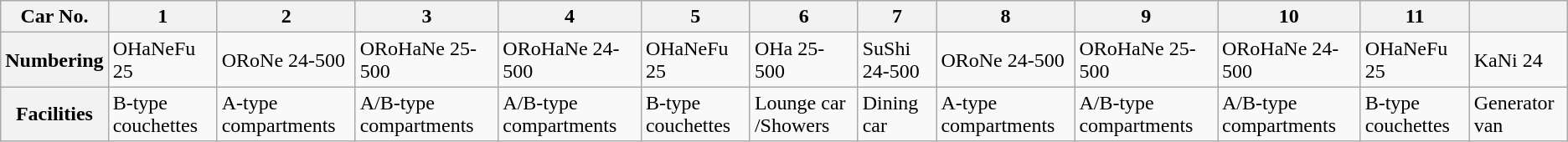<table class="wikitable">
<tr>
<th>Car No.</th>
<th>1</th>
<th>2</th>
<th>3</th>
<th>4</th>
<th>5</th>
<th>6</th>
<th>7</th>
<th>8</th>
<th>9</th>
<th>10</th>
<th>11</th>
<th></th>
</tr>
<tr>
<th>Numbering</th>
<td>OHaNeFu 25</td>
<td>ORoNe 24-500</td>
<td>ORoHaNe 25-500</td>
<td>ORoHaNe 24-500</td>
<td>OHaNeFu 25</td>
<td>OHa 25-500</td>
<td>SuShi 24-500</td>
<td>ORoNe 24-500</td>
<td>ORoHaNe 25-500</td>
<td>ORoHaNe 24-500</td>
<td>OHaNeFu 25</td>
<td>KaNi 24</td>
</tr>
<tr>
<th>Facilities</th>
<td>B-type couchettes</td>
<td>A-type compartments</td>
<td>A/B-type compartments</td>
<td>A/B-type compartments</td>
<td>B-type couchettes</td>
<td>Lounge car /Showers</td>
<td>Dining car</td>
<td>A-type compartments</td>
<td>A/B-type compartments</td>
<td>A/B-type compartments</td>
<td>B-type couchettes</td>
<td>Generator van</td>
</tr>
</table>
